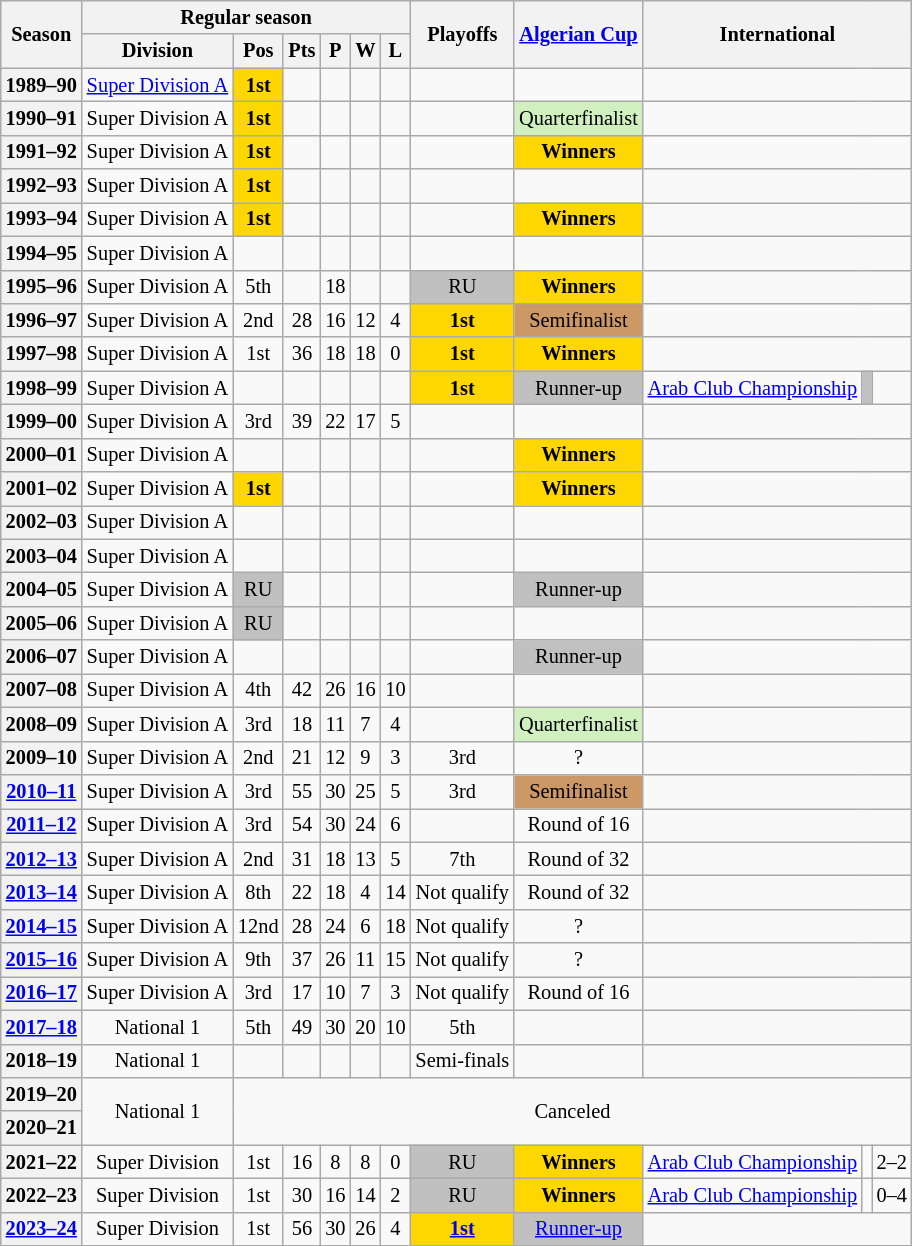<table class="wikitable" style="font-size:85%; text-align:center">
<tr>
<th rowspan=2>Season</th>
<th colspan=6>Regular season</th>
<th rowspan=2>Playoffs</th>
<th rowspan=2><a href='#'>Algerian Cup</a></th>
<th rowspan=2 colspan=3>International</th>
</tr>
<tr>
<th>Division</th>
<th>Pos</th>
<th>Pts</th>
<th>P</th>
<th>W</th>
<th>L</th>
</tr>
<tr>
<th>1989–90</th>
<td><a href='#'>Super Division A</a></td>
<td bgcolor=gold><strong>1st</strong></td>
<td></td>
<td></td>
<td></td>
<td></td>
<td></td>
<td></td>
<td colspan=3></td>
</tr>
<tr>
<th>1990–91</th>
<td>Super Division A</td>
<td bgcolor=gold><strong>1st</strong></td>
<td></td>
<td></td>
<td></td>
<td></td>
<td></td>
<td align=center bgcolor=#D0F0C0>Quarterfinalist</td>
<td colspan=3></td>
</tr>
<tr>
<th>1991–92</th>
<td>Super Division A</td>
<td bgcolor=gold><strong>1st</strong></td>
<td></td>
<td></td>
<td></td>
<td></td>
<td></td>
<td align=center bgcolor=gold><strong>Winners</strong></td>
<td colspan=3></td>
</tr>
<tr>
<th>1992–93</th>
<td>Super Division A</td>
<td bgcolor=gold><strong>1st</strong></td>
<td></td>
<td></td>
<td></td>
<td></td>
<td></td>
<td></td>
<td colspan=3></td>
</tr>
<tr>
<th>1993–94</th>
<td>Super Division A</td>
<td bgcolor=gold><strong>1st</strong></td>
<td></td>
<td></td>
<td></td>
<td></td>
<td></td>
<td align=center bgcolor=gold><strong>Winners</strong></td>
<td colspan=3></td>
</tr>
<tr>
<th>1994–95</th>
<td>Super Division A</td>
<td></td>
<td></td>
<td></td>
<td></td>
<td></td>
<td></td>
<td></td>
<td colspan=3></td>
</tr>
<tr>
<th>1995–96</th>
<td>Super Division A</td>
<td>5th</td>
<td></td>
<td>18</td>
<td></td>
<td></td>
<td bgcolor=silver>RU</td>
<td align=center bgcolor=gold><strong>Winners</strong></td>
<td colspan=3></td>
</tr>
<tr>
<th>1996–97</th>
<td>Super Division A</td>
<td>2nd</td>
<td>28</td>
<td>16</td>
<td>12</td>
<td>4</td>
<td bgcolor=gold><strong>1st</strong></td>
<td align=center bgcolor=#cc9966>Semifinalist</td>
<td colspan=3></td>
</tr>
<tr>
<th>1997–98</th>
<td>Super Division A</td>
<td>1st</td>
<td>36</td>
<td>18</td>
<td>18</td>
<td>0</td>
<td bgcolor=gold><strong>1st</strong></td>
<td align=center bgcolor=gold><strong>Winners</strong></td>
<td colspan=3></td>
</tr>
<tr>
<th>1998–99</th>
<td>Super Division A</td>
<td></td>
<td></td>
<td></td>
<td></td>
<td></td>
<td bgcolor=gold><strong>1st</strong></td>
<td align=center bgcolor=silver>Runner-up</td>
<td><a href='#'>Arab Club Championship</a></td>
<td bgcolor=silver></td>
<td></td>
</tr>
<tr>
<th>1999–00</th>
<td>Super Division A</td>
<td>3rd</td>
<td>39</td>
<td>22</td>
<td>17</td>
<td>5</td>
<td></td>
<td></td>
<td colspan=3></td>
</tr>
<tr>
<th>2000–01</th>
<td>Super Division A</td>
<td></td>
<td></td>
<td></td>
<td></td>
<td></td>
<td></td>
<td align=center bgcolor=gold><strong>Winners</strong></td>
<td colspan=3></td>
</tr>
<tr>
<th>2001–02</th>
<td>Super Division A</td>
<td bgcolor=gold><strong>1st</strong></td>
<td></td>
<td></td>
<td></td>
<td></td>
<td></td>
<td align=center bgcolor=gold><strong>Winners</strong></td>
<td colspan=3></td>
</tr>
<tr>
<th>2002–03</th>
<td>Super Division A</td>
<td></td>
<td></td>
<td></td>
<td></td>
<td></td>
<td></td>
<td></td>
<td colspan=3></td>
</tr>
<tr>
<th>2003–04</th>
<td>Super Division A</td>
<td></td>
<td></td>
<td></td>
<td></td>
<td></td>
<td></td>
<td></td>
<td colspan=3></td>
</tr>
<tr>
<th>2004–05</th>
<td>Super Division A</td>
<td bgcolor=silver>RU</td>
<td></td>
<td></td>
<td></td>
<td></td>
<td></td>
<td align=center bgcolor=silver>Runner-up</td>
<td colspan=3></td>
</tr>
<tr>
<th>2005–06</th>
<td>Super Division A</td>
<td bgcolor=silver>RU</td>
<td></td>
<td></td>
<td></td>
<td></td>
<td></td>
<td></td>
<td colspan=3></td>
</tr>
<tr>
<th>2006–07</th>
<td>Super Division A</td>
<td></td>
<td></td>
<td></td>
<td></td>
<td></td>
<td></td>
<td align=center bgcolor=silver>Runner-up</td>
<td colspan=3></td>
</tr>
<tr>
<th>2007–08</th>
<td>Super Division A</td>
<td>4th</td>
<td>42</td>
<td>26</td>
<td>16</td>
<td>10</td>
<td></td>
<td></td>
<td colspan=3></td>
</tr>
<tr>
<th>2008–09</th>
<td>Super Division A</td>
<td>3rd</td>
<td>18</td>
<td>11</td>
<td>7</td>
<td>4</td>
<td></td>
<td align=center bgcolor=#D0F0C0>Quarterfinalist</td>
<td colspan=3></td>
</tr>
<tr>
<th>2009–10</th>
<td>Super Division A</td>
<td>2nd</td>
<td>21</td>
<td>12</td>
<td>9</td>
<td>3</td>
<td>3rd</td>
<td>?</td>
<td colspan=3></td>
</tr>
<tr>
<th><a href='#'>2010–11</a></th>
<td>Super Division A</td>
<td>3rd</td>
<td>55</td>
<td>30</td>
<td>25</td>
<td>5</td>
<td>3rd</td>
<td align=center bgcolor=#cc9966>Semifinalist</td>
<td colspan=3></td>
</tr>
<tr>
<th><a href='#'>2011–12</a></th>
<td>Super Division A</td>
<td>3rd</td>
<td>54</td>
<td>30</td>
<td>24</td>
<td>6</td>
<td></td>
<td>Round of 16</td>
<td colspan=3></td>
</tr>
<tr>
<th><a href='#'>2012–13</a></th>
<td>Super Division A</td>
<td>2nd</td>
<td>31</td>
<td>18</td>
<td>13</td>
<td>5</td>
<td>7th</td>
<td>Round of 32</td>
<td colspan=3></td>
</tr>
<tr>
<th><a href='#'>2013–14</a></th>
<td>Super Division A</td>
<td>8th</td>
<td>22</td>
<td>18</td>
<td>4</td>
<td>14</td>
<td>Not qualify</td>
<td>Round of 32</td>
<td colspan=3></td>
</tr>
<tr>
<th><a href='#'>2014–15</a></th>
<td>Super Division A</td>
<td>12nd</td>
<td>28</td>
<td>24</td>
<td>6</td>
<td>18</td>
<td>Not qualify</td>
<td>?</td>
<td colspan=3></td>
</tr>
<tr>
<th><a href='#'>2015–16</a></th>
<td>Super Division A</td>
<td>9th</td>
<td>37</td>
<td>26</td>
<td>11</td>
<td>15</td>
<td>Not qualify</td>
<td>?</td>
<td colspan=3></td>
</tr>
<tr>
<th><a href='#'>2016–17</a></th>
<td>Super Division A</td>
<td>3rd</td>
<td>17</td>
<td>10</td>
<td>7</td>
<td>3</td>
<td>Not qualify</td>
<td>Round of 16</td>
<td colspan=3></td>
</tr>
<tr>
<th><a href='#'>2017–18</a></th>
<td>National 1</td>
<td>5th</td>
<td>49</td>
<td>30</td>
<td>20</td>
<td>10</td>
<td>5th</td>
<td></td>
<td colspan=3></td>
</tr>
<tr>
<th>2018–19</th>
<td>National 1</td>
<td></td>
<td></td>
<td></td>
<td></td>
<td></td>
<td>Semi-finals</td>
<td></td>
<td colspan=3></td>
</tr>
<tr>
<th>2019–20</th>
<td rowspan="2">National 1</td>
<td rowspan="2" colspan="11">Canceled</td>
</tr>
<tr>
<th>2020–21</th>
</tr>
<tr>
<th>2021–22</th>
<td>Super Division</td>
<td>1st</td>
<td>16</td>
<td>8</td>
<td>8</td>
<td>0</td>
<td bgcolor=silver>RU</td>
<td bgcolor=gold><strong>Winners</strong></td>
<td><a href='#'>Arab Club Championship</a></td>
<td></td>
<td>2–2</td>
</tr>
<tr>
<th>2022–23</th>
<td>Super Division</td>
<td>1st</td>
<td>30</td>
<td>16</td>
<td>14</td>
<td>2</td>
<td bgcolor=silver>RU</td>
<td bgcolor=gold><strong>Winners</strong></td>
<td><a href='#'>Arab Club Championship</a></td>
<td></td>
<td>0–4</td>
</tr>
<tr>
<th><a href='#'>2023–24</a></th>
<td>Super Division</td>
<td>1st</td>
<td>56</td>
<td>30</td>
<td>26</td>
<td>4</td>
<td bgcolor=gold><a href='#'><strong>1st</strong></a></td>
<td align=center bgcolor=silver><a href='#'>Runner-up</a></td>
<td colspan=3></td>
</tr>
<tr>
</tr>
</table>
